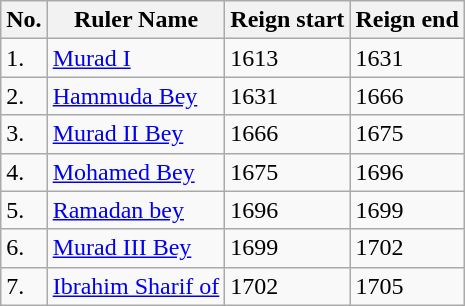<table class="wikitable">
<tr>
<th>No.</th>
<th>Ruler Name</th>
<th>Reign start</th>
<th>Reign end</th>
</tr>
<tr>
<td>1.</td>
<td><a href='#'>Murad I</a></td>
<td>1613</td>
<td>1631</td>
</tr>
<tr>
<td>2.</td>
<td><a href='#'>Hammuda Bey</a></td>
<td>1631</td>
<td>1666</td>
</tr>
<tr>
<td>3.</td>
<td><a href='#'>Murad II Bey</a></td>
<td>1666</td>
<td>1675</td>
</tr>
<tr>
<td>4.</td>
<td><a href='#'>Mohamed Bey</a></td>
<td>1675</td>
<td>1696</td>
</tr>
<tr>
<td>5.</td>
<td><a href='#'>Ramadan bey</a></td>
<td>1696</td>
<td>1699</td>
</tr>
<tr>
<td>6.</td>
<td><a href='#'>Murad III Bey</a></td>
<td>1699</td>
<td>1702</td>
</tr>
<tr>
<td>7.</td>
<td><a href='#'>Ibrahim Sharif of</a></td>
<td>1702</td>
<td>1705</td>
</tr>
</table>
